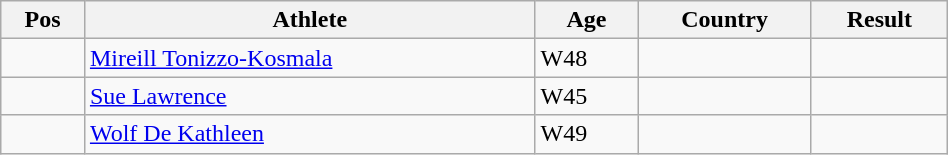<table class="wikitable"  style="text-align:center; width:50%;">
<tr>
<th>Pos</th>
<th>Athlete</th>
<th>Age</th>
<th>Country</th>
<th>Result</th>
</tr>
<tr>
<td align=center></td>
<td align=left><a href='#'>Mireill Tonizzo-Kosmala</a></td>
<td align=left>W48</td>
<td align=left></td>
<td></td>
</tr>
<tr>
<td align=center></td>
<td align=left><a href='#'>Sue Lawrence</a></td>
<td align=left>W45</td>
<td align=left></td>
<td></td>
</tr>
<tr>
<td align=center></td>
<td align=left><a href='#'>Wolf De Kathleen</a></td>
<td align=left>W49</td>
<td align=left></td>
<td></td>
</tr>
</table>
